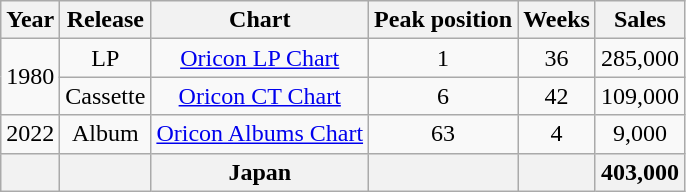<table class="sortable wikitable" style="text-align:center">
<tr>
<th>Year</th>
<th>Release</th>
<th>Chart</th>
<th>Peak position</th>
<th>Weeks</th>
<th>Sales</th>
</tr>
<tr>
<td rowspan="2">1980</td>
<td>LP</td>
<td><a href='#'>Oricon LP Chart</a></td>
<td>1</td>
<td>36</td>
<td>285,000</td>
</tr>
<tr>
<td>Cassette</td>
<td><a href='#'>Oricon CT Chart</a></td>
<td>6</td>
<td>42</td>
<td>109,000</td>
</tr>
<tr>
<td>2022</td>
<td>Album</td>
<td><a href='#'>Oricon Albums Chart</a></td>
<td>63</td>
<td>4</td>
<td>9,000</td>
</tr>
<tr>
<th></th>
<th></th>
<th>Japan</th>
<th></th>
<th></th>
<th>403,000</th>
</tr>
</table>
